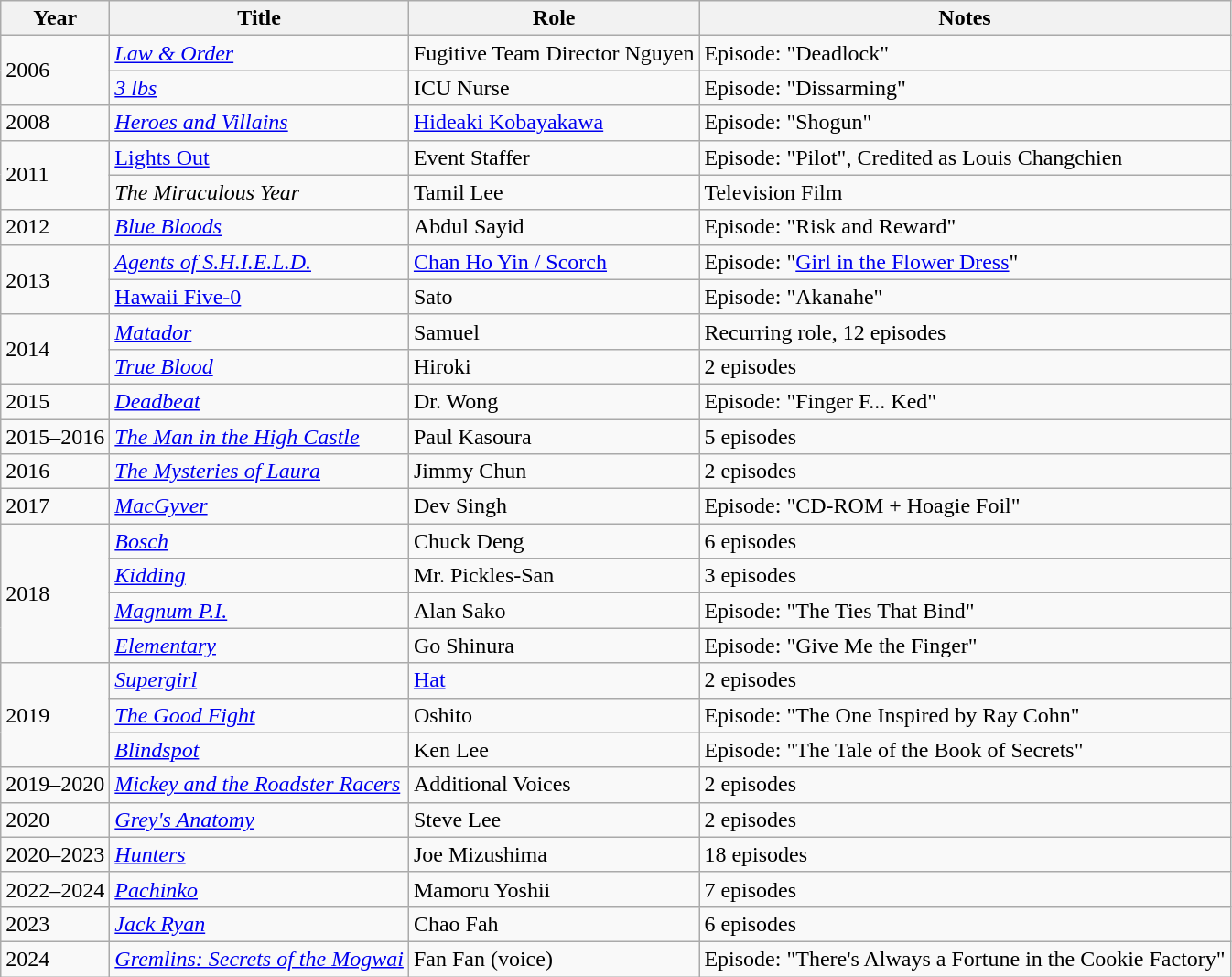<table class="wikitable">
<tr>
<th>Year</th>
<th>Title</th>
<th>Role</th>
<th>Notes</th>
</tr>
<tr>
<td rowspan=2>2006</td>
<td><em><a href='#'>Law & Order</a></em></td>
<td>Fugitive Team Director Nguyen</td>
<td>Episode: "Deadlock"</td>
</tr>
<tr>
<td><em><a href='#'>3 lbs</a></em></td>
<td>ICU Nurse</td>
<td>Episode: "Dissarming"</td>
</tr>
<tr>
<td>2008</td>
<td><em><a href='#'>Heroes and Villains</a></em></td>
<td><a href='#'>Hideaki Kobayakawa</a></td>
<td>Episode: "Shogun"</td>
</tr>
<tr>
<td rowspan=2>2011</td>
<td><em><a href='#'></em>Lights Out<em></a></em></td>
<td>Event Staffer</td>
<td>Episode: "Pilot", Credited as Louis Changchien</td>
</tr>
<tr>
<td><em>The Miraculous Year</em></td>
<td>Tamil Lee</td>
<td>Television Film</td>
</tr>
<tr>
<td>2012</td>
<td><em><a href='#'>Blue Bloods</a></em></td>
<td>Abdul Sayid</td>
<td>Episode: "Risk and Reward"</td>
</tr>
<tr>
<td rowspan=2>2013</td>
<td><em><a href='#'>Agents of S.H.I.E.L.D.</a></em></td>
<td><a href='#'>Chan Ho Yin / Scorch</a></td>
<td>Episode: "<a href='#'>Girl in the Flower Dress</a>"</td>
</tr>
<tr>
<td><em><a href='#'></em>Hawaii Five-0<em></a></em></td>
<td>Sato</td>
<td>Episode: "Akanahe"</td>
</tr>
<tr>
<td rowspan=2>2014</td>
<td><em><a href='#'>Matador</a></em></td>
<td>Samuel</td>
<td>Recurring role, 12 episodes</td>
</tr>
<tr>
<td><em><a href='#'>True Blood</a></em></td>
<td>Hiroki</td>
<td>2 episodes</td>
</tr>
<tr>
<td>2015</td>
<td><em><a href='#'>Deadbeat</a></em></td>
<td>Dr. Wong</td>
<td>Episode: "Finger F... Ked"</td>
</tr>
<tr>
<td>2015–2016</td>
<td><em><a href='#'>The Man in the High Castle</a></em></td>
<td>Paul Kasoura</td>
<td>5 episodes</td>
</tr>
<tr>
<td>2016</td>
<td><em><a href='#'>The Mysteries of Laura</a></em></td>
<td>Jimmy Chun</td>
<td>2 episodes</td>
</tr>
<tr>
<td>2017</td>
<td><em><a href='#'>MacGyver</a></em></td>
<td>Dev Singh</td>
<td>Episode: "CD-ROM + Hoagie Foil"</td>
</tr>
<tr>
<td rowspan=4>2018</td>
<td><em><a href='#'>Bosch</a></em></td>
<td>Chuck Deng</td>
<td>6 episodes</td>
</tr>
<tr>
<td><em><a href='#'>Kidding</a></em></td>
<td>Mr. Pickles-San</td>
<td>3 episodes</td>
</tr>
<tr>
<td><em><a href='#'>Magnum P.I.</a></em></td>
<td>Alan Sako</td>
<td>Episode: "The Ties That Bind"</td>
</tr>
<tr>
<td><em><a href='#'>Elementary</a></em></td>
<td>Go Shinura</td>
<td>Episode: "Give Me the Finger"</td>
</tr>
<tr>
<td rowspan=3>2019</td>
<td><em><a href='#'>Supergirl</a></em></td>
<td><a href='#'>Hat</a></td>
<td>2 episodes</td>
</tr>
<tr>
<td><em><a href='#'>The Good Fight</a></em></td>
<td>Oshito</td>
<td>Episode: "The One Inspired by Ray Cohn"</td>
</tr>
<tr>
<td><em><a href='#'>Blindspot</a></em></td>
<td>Ken Lee</td>
<td>Episode: "The Tale of the Book of Secrets"</td>
</tr>
<tr>
<td>2019–2020</td>
<td><em><a href='#'>Mickey and the Roadster Racers</a></em></td>
<td>Additional Voices</td>
<td>2 episodes</td>
</tr>
<tr>
<td>2020</td>
<td><em><a href='#'>Grey's Anatomy</a></em></td>
<td>Steve Lee</td>
<td>2 episodes</td>
</tr>
<tr>
<td>2020–2023</td>
<td><em><a href='#'>Hunters</a></em></td>
<td>Joe Mizushima</td>
<td>18 episodes</td>
</tr>
<tr>
<td>2022–2024</td>
<td><em><a href='#'>Pachinko</a></em></td>
<td>Mamoru Yoshii</td>
<td>7 episodes</td>
</tr>
<tr>
<td>2023</td>
<td><em><a href='#'>Jack Ryan</a></em></td>
<td>Chao Fah</td>
<td>6 episodes</td>
</tr>
<tr>
<td>2024</td>
<td><em><a href='#'>Gremlins: Secrets of the Mogwai</a></em></td>
<td>Fan Fan (voice)</td>
<td>Episode: "There's Always a Fortune in the Cookie Factory"</td>
</tr>
</table>
